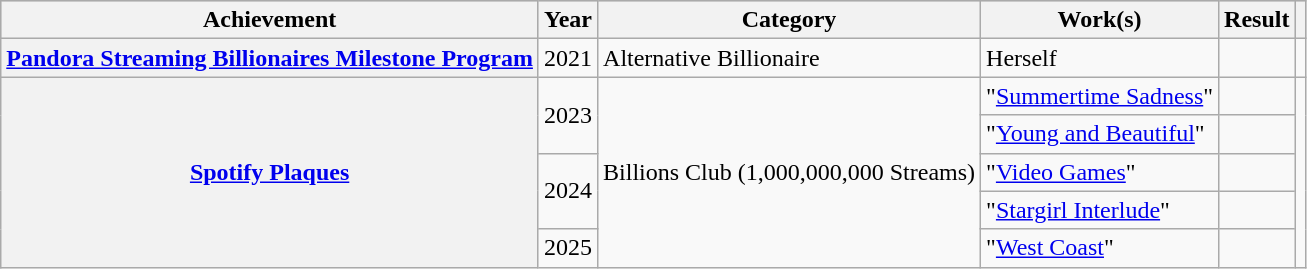<table class="wikitable sortable plainrowheaders">
<tr style="background:#ccc; text-align:center;">
<th scope="col">Achievement</th>
<th scope="col">Year</th>
<th scope="col">Category</th>
<th scope="col">Work(s)</th>
<th scope="col">Result</th>
<th scope="col" class="unsortable"></th>
</tr>
<tr>
<th scope="row"><a href='#'>Pandora Streaming Billionaires Milestone Program</a></th>
<td>2021</td>
<td>Alternative Billionaire</td>
<td>Herself</td>
<td></td>
<td style="text-align:center;"></td>
</tr>
<tr>
<th rowspan="5" scope="row"><a href='#'>Spotify Plaques</a></th>
<td rowspan="2">2023</td>
<td rowspan="5">Billions Club (1,000,000,000 Streams)</td>
<td>"<a href='#'>Summertime Sadness</a>"</td>
<td></td>
<td rowspan="6" style="text-align:center;"></td>
</tr>
<tr>
<td>"<a href='#'>Young and Beautiful</a>"</td>
<td></td>
</tr>
<tr>
<td rowspan="2">2024</td>
<td>"<a href='#'>Video Games</a>"</td>
<td></td>
</tr>
<tr>
<td>"<a href='#'>Stargirl Interlude</a>" </td>
<td></td>
</tr>
<tr>
<td rowspan="1">2025</td>
<td>"<a href='#'>West Coast</a>"</td>
<td></td>
</tr>
</table>
